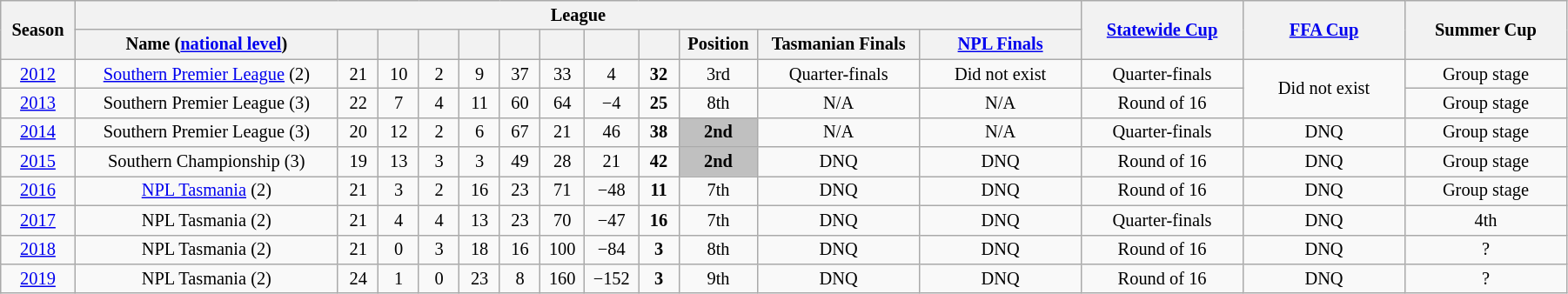<table class="wikitable" style="text-align:center; font-size:85%;width:95%; text-align:center">
<tr>
<th rowspan=2 width=3%>Season</th>
<th rowspan=1 colspan=12 width=28%>League</th>
<th rowspan=2 width=8%><a href='#'>Statewide Cup</a></th>
<th rowspan=2 width=8%><a href='#'>FFA Cup</a></th>
<th rowspan=2 width=8%>Summer Cup</th>
</tr>
<tr>
<th width=13%>Name (<a href='#'>national level</a>)</th>
<th width=2%></th>
<th width=2%></th>
<th width=2%></th>
<th width=2%></th>
<th width=2%></th>
<th width=2%></th>
<th width=2%></th>
<th width=2%></th>
<th width=2%>Position</th>
<th width=8%>Tasmanian Finals</th>
<th width=8%><a href='#'>NPL Finals</a></th>
</tr>
<tr>
<td><a href='#'>2012</a></td>
<td><a href='#'>Southern Premier League</a> (2)</td>
<td>21</td>
<td>10</td>
<td>2</td>
<td>9</td>
<td>37</td>
<td>33</td>
<td>4</td>
<td><strong>32</strong></td>
<td>3rd</td>
<td>Quarter-finals</td>
<td>Did not exist</td>
<td>Quarter-finals</td>
<td rowspan=2>Did not exist</td>
<td>Group stage</td>
</tr>
<tr>
<td><a href='#'>2013</a></td>
<td>Southern Premier League (3)</td>
<td>22</td>
<td>7</td>
<td>4</td>
<td>11</td>
<td>60</td>
<td>64</td>
<td>−4</td>
<td><strong>25</strong></td>
<td>8th</td>
<td>N/A</td>
<td>N/A</td>
<td>Round of 16</td>
<td>Group stage</td>
</tr>
<tr>
<td><a href='#'>2014</a></td>
<td>Southern Premier League (3)</td>
<td>20</td>
<td>12</td>
<td>2</td>
<td>6</td>
<td>67</td>
<td>21</td>
<td>46</td>
<td><strong>38</strong></td>
<td bgcolor=silver><strong>2nd</strong></td>
<td>N/A</td>
<td>N/A</td>
<td>Quarter-finals</td>
<td>DNQ</td>
<td>Group stage</td>
</tr>
<tr>
<td><a href='#'>2015</a></td>
<td>Southern Championship (3)</td>
<td>19</td>
<td>13</td>
<td>3</td>
<td>3</td>
<td>49</td>
<td>28</td>
<td>21</td>
<td><strong>42</strong></td>
<td bgcolor=silver><strong>2nd</strong></td>
<td>DNQ</td>
<td>DNQ</td>
<td>Round of 16</td>
<td>DNQ</td>
<td>Group stage</td>
</tr>
<tr>
<td><a href='#'>2016</a></td>
<td><a href='#'>NPL Tasmania</a> (2)</td>
<td>21</td>
<td>3</td>
<td>2</td>
<td>16</td>
<td>23</td>
<td>71</td>
<td>−48</td>
<td><strong>11</strong></td>
<td>7th</td>
<td>DNQ</td>
<td>DNQ</td>
<td>Round of 16</td>
<td>DNQ</td>
<td>Group stage</td>
</tr>
<tr>
<td><a href='#'>2017</a></td>
<td>NPL Tasmania (2)</td>
<td>21</td>
<td>4</td>
<td>4</td>
<td>13</td>
<td>23</td>
<td>70</td>
<td>−47</td>
<td><strong>16</strong></td>
<td>7th</td>
<td>DNQ</td>
<td>DNQ</td>
<td>Quarter-finals</td>
<td>DNQ</td>
<td>4th</td>
</tr>
<tr>
<td><a href='#'>2018</a></td>
<td>NPL Tasmania (2)</td>
<td>21</td>
<td>0</td>
<td>3</td>
<td>18</td>
<td>16</td>
<td>100</td>
<td>−84</td>
<td><strong>3</strong></td>
<td>8th</td>
<td>DNQ</td>
<td>DNQ</td>
<td>Round of 16</td>
<td>DNQ</td>
<td>?</td>
</tr>
<tr>
<td><a href='#'>2019</a></td>
<td>NPL Tasmania (2)</td>
<td>24</td>
<td>1</td>
<td>0</td>
<td>23</td>
<td>8</td>
<td>160</td>
<td>−152</td>
<td><strong>3</strong></td>
<td>9th</td>
<td>DNQ</td>
<td>DNQ</td>
<td>Round of 16</td>
<td>DNQ</td>
<td>?</td>
</tr>
</table>
